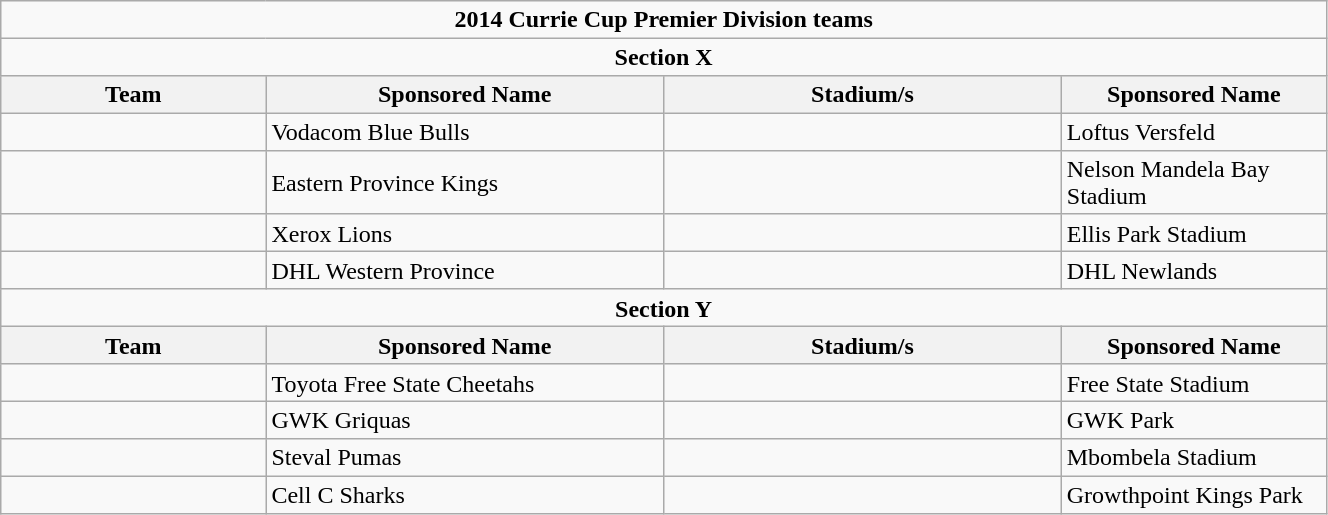<table class="wikitable collapsible sortable" style="text-align:left; line-height:110%; font-size:100%; width:70%;">
<tr>
<td colspan=4 align=center><strong>2014 Currie Cup Premier Division teams</strong></td>
</tr>
<tr>
<td colspan=4 align=center><strong>Section X</strong></td>
</tr>
<tr>
<th width="20%">Team</th>
<th width="30%">Sponsored Name</th>
<th width="30%">Stadium/s</th>
<th width="20%">Sponsored Name</th>
</tr>
<tr>
<td></td>
<td>Vodacom Blue Bulls</td>
<td></td>
<td>Loftus Versfeld</td>
</tr>
<tr>
<td></td>
<td>Eastern Province Kings</td>
<td></td>
<td>Nelson Mandela Bay Stadium</td>
</tr>
<tr>
<td></td>
<td>Xerox Lions</td>
<td></td>
<td>Ellis Park Stadium</td>
</tr>
<tr>
<td></td>
<td>DHL Western Province</td>
<td></td>
<td>DHL Newlands</td>
</tr>
<tr>
<td colspan=4 align=center><strong>Section Y</strong></td>
</tr>
<tr>
<th width="20%">Team</th>
<th width="30%">Sponsored Name</th>
<th width="30%">Stadium/s</th>
<th width="20%">Sponsored Name</th>
</tr>
<tr>
<td></td>
<td>Toyota Free State Cheetahs</td>
<td></td>
<td>Free State Stadium</td>
</tr>
<tr>
<td></td>
<td>GWK Griquas</td>
<td></td>
<td>GWK Park</td>
</tr>
<tr>
<td></td>
<td>Steval Pumas</td>
<td></td>
<td>Mbombela Stadium</td>
</tr>
<tr>
<td></td>
<td>Cell C Sharks</td>
<td></td>
<td>Growthpoint Kings Park</td>
</tr>
</table>
